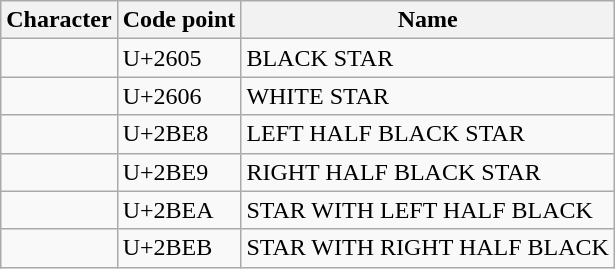<table class="wikitable">
<tr>
<th>Character</th>
<th>Code point</th>
<th>Name</th>
</tr>
<tr>
<td></td>
<td>U+2605</td>
<td>BLACK STAR</td>
</tr>
<tr>
<td></td>
<td>U+2606</td>
<td>WHITE STAR</td>
</tr>
<tr>
<td></td>
<td>U+2BE8</td>
<td>LEFT HALF BLACK STAR</td>
</tr>
<tr>
<td></td>
<td>U+2BE9</td>
<td>RIGHT HALF BLACK STAR</td>
</tr>
<tr>
<td></td>
<td>U+2BEA</td>
<td>STAR WITH LEFT HALF BLACK</td>
</tr>
<tr>
<td></td>
<td>U+2BEB</td>
<td>STAR WITH RIGHT HALF BLACK</td>
</tr>
</table>
